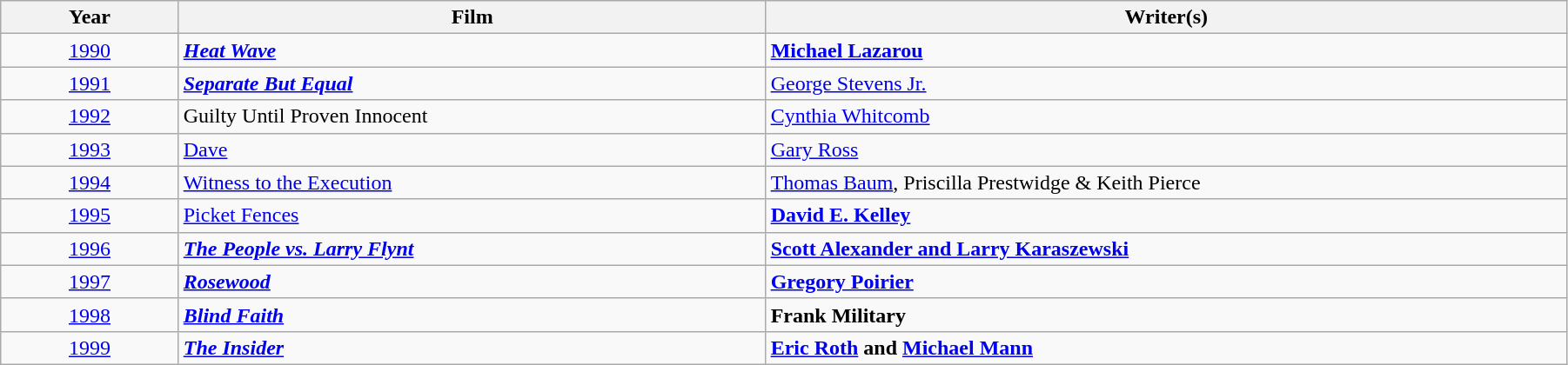<table class="wikitable sortable" width="95%" cellpadding="4">
<tr>
<th width="10%">Year</th>
<th width="33%">Film</th>
<th width="45%">Writer(s)</th>
</tr>
<tr>
<td rowspan="1" style="text-align:center;"><a href='#'>1990</a> </td>
<td><strong><em><a href='#'>Heat Wave</a></em></strong></td>
<td><strong><a href='#'>Michael Lazarou</a></strong></td>
</tr>
<tr>
<td rowspan="1" style="text-align:center;"><a href='#'>1991</a> </td>
<td><strong><em><a href='#'>Separate But Equal</a><em> <strong></td>
<td></strong><a href='#'>George Stevens Jr.</a><strong></td>
</tr>
<tr>
<td rowspan="1" style="text-align:center;"><a href='#'>1992</a> </td>
<td></em></strong>Guilty Until Proven Innocent<strong><em></td>
<td></strong><a href='#'>Cynthia Whitcomb</a><strong></td>
</tr>
<tr>
<td rowspan="1" style="text-align:center;"><a href='#'>1993</a> </td>
<td></em></strong><a href='#'>Dave</a><strong><em></td>
<td></strong><a href='#'>Gary Ross</a><strong></td>
</tr>
<tr>
<td rowspan="1" style="text-align:center;"><a href='#'>1994</a> </td>
<td></em></strong><a href='#'>Witness to the Execution</a><strong><em></td>
<td></strong><a href='#'>Thomas Baum</a>, Priscilla Prestwidge & Keith Pierce<strong></td>
</tr>
<tr>
<td rowspan="1" style="text-align:center;"><a href='#'>1995</a> </td>
<td></em></strong><a href='#'>Picket Fences</a></em> </strong></td>
<td><strong><a href='#'>David E. Kelley</a></strong></td>
</tr>
<tr>
<td rowspan="1" style="text-align:center;"><a href='#'>1996</a> </td>
<td><strong><em><a href='#'>The People vs. Larry Flynt</a></em></strong></td>
<td><strong><a href='#'>Scott Alexander and Larry Karaszewski</a></strong></td>
</tr>
<tr>
<td rowspan="1" style="text-align:center;"><a href='#'>1997</a> </td>
<td><strong><em><a href='#'>Rosewood</a></em></strong></td>
<td><strong><a href='#'>Gregory Poirier</a></strong></td>
</tr>
<tr>
<td rowspan="1" style="text-align:center;"><a href='#'>1998</a> </td>
<td><strong><em><a href='#'>Blind Faith</a></em></strong></td>
<td><strong>Frank Military</strong></td>
</tr>
<tr>
<td rowspan="1" style="text-align:center;"><a href='#'>1999</a> </td>
<td><strong><em><a href='#'>The Insider</a></em></strong></td>
<td><strong><a href='#'>Eric Roth</a> and <a href='#'>Michael Mann</a></strong></td>
</tr>
</table>
